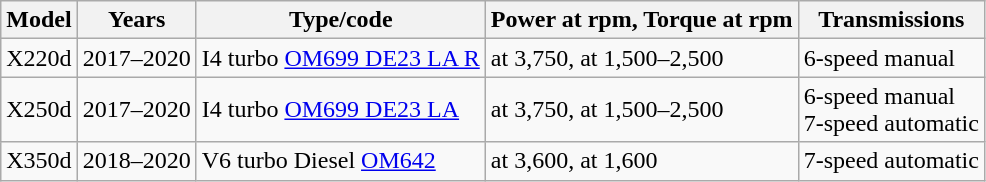<table class="wikitable sortable collapsible">
<tr>
<th>Model</th>
<th>Years</th>
<th>Type/code</th>
<th>Power at rpm, Torque at rpm</th>
<th>Transmissions</th>
</tr>
<tr>
<td>X220d</td>
<td>2017–2020</td>
<td> I4 turbo <a href='#'>OM699 DE23 LA R</a></td>
<td> at 3,750,  at 1,500–2,500</td>
<td>6-speed manual</td>
</tr>
<tr>
<td>X250d</td>
<td>2017–2020</td>
<td> I4 turbo <a href='#'>OM699 DE23 LA</a></td>
<td> at 3,750,  at 1,500–2,500</td>
<td>6-speed manual<br>7-speed automatic</td>
</tr>
<tr>
<td>X350d</td>
<td>2018–2020</td>
<td> V6 turbo Diesel <a href='#'>OM642</a></td>
<td> at 3,600,  at 1,600</td>
<td>7-speed automatic</td>
</tr>
</table>
